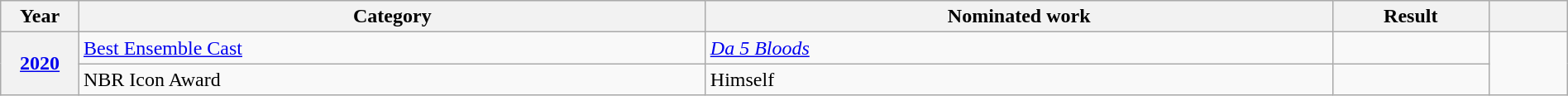<table class="wikitable plainrowheaders" style="width:100%;">
<tr>
<th scope="col" style="width:5%;">Year</th>
<th scope="col" style="width:40%;">Category</th>
<th scope="col" style="width:40%;">Nominated work</th>
<th scope="col" style="width:10%;">Result</th>
<th scope="col" style="width:5%;"></th>
</tr>
<tr>
<th scope="row" style="text-align:center;" rowspan="2"><a href='#'>2020</a></th>
<td><a href='#'>Best Ensemble Cast</a></td>
<td><em><a href='#'>Da 5 Bloods</a></em></td>
<td></td>
<td style="text-align:center;" rowspan="2"></td>
</tr>
<tr>
<td>NBR Icon Award</td>
<td>Himself</td>
<td></td>
</tr>
</table>
